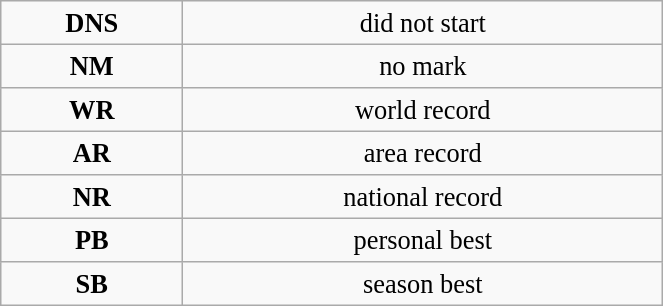<table class="wikitable" style=" text-align:center; font-size:110%;" width="35%">
<tr>
<td><strong>DNS</strong></td>
<td>did not start</td>
</tr>
<tr>
<td><strong>NM</strong></td>
<td>no mark</td>
</tr>
<tr>
<td><strong>WR</strong></td>
<td>world record</td>
</tr>
<tr>
<td><strong>AR</strong></td>
<td>area record</td>
</tr>
<tr>
<td><strong>NR</strong></td>
<td>national record</td>
</tr>
<tr>
<td><strong>PB</strong></td>
<td>personal best</td>
</tr>
<tr>
<td><strong>SB</strong></td>
<td>season best</td>
</tr>
</table>
